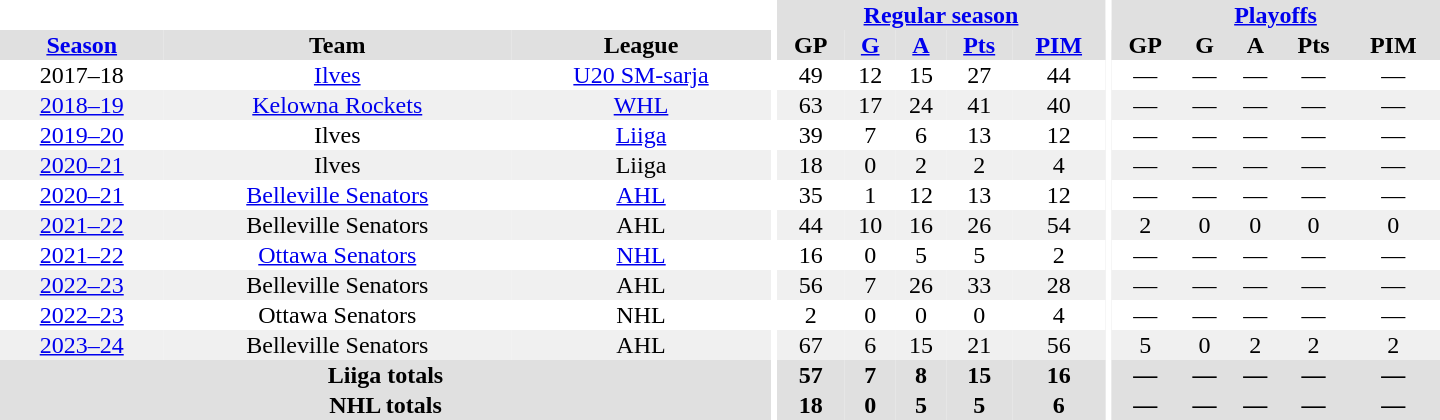<table border="0" cellpadding="1" cellspacing="0" style="text-align:center; width:60em">
<tr bgcolor="#e0e0e0">
<th colspan="3" bgcolor="#ffffff"></th>
<th rowspan="99" bgcolor="#ffffff"></th>
<th colspan="5"><a href='#'>Regular season</a></th>
<th rowspan="99" bgcolor="#ffffff"></th>
<th colspan="5"><a href='#'>Playoffs</a></th>
</tr>
<tr bgcolor="#e0e0e0">
<th><a href='#'>Season</a></th>
<th>Team</th>
<th>League</th>
<th>GP</th>
<th><a href='#'>G</a></th>
<th><a href='#'>A</a></th>
<th><a href='#'>Pts</a></th>
<th><a href='#'>PIM</a></th>
<th>GP</th>
<th>G</th>
<th>A</th>
<th>Pts</th>
<th>PIM</th>
</tr>
<tr>
<td>2017–18</td>
<td><a href='#'>Ilves</a></td>
<td><a href='#'>U20 SM-sarja</a></td>
<td>49</td>
<td>12</td>
<td>15</td>
<td>27</td>
<td>44</td>
<td>—</td>
<td>—</td>
<td>—</td>
<td>—</td>
<td>—</td>
</tr>
<tr bgcolor="#f0f0f0">
<td><a href='#'>2018–19</a></td>
<td><a href='#'>Kelowna Rockets</a></td>
<td><a href='#'>WHL</a></td>
<td>63</td>
<td>17</td>
<td>24</td>
<td>41</td>
<td>40</td>
<td>—</td>
<td>—</td>
<td>—</td>
<td>—</td>
<td>—</td>
</tr>
<tr>
</tr>
<tr>
<td><a href='#'>2019–20</a></td>
<td>Ilves</td>
<td><a href='#'>Liiga</a></td>
<td>39</td>
<td>7</td>
<td>6</td>
<td>13</td>
<td>12</td>
<td>—</td>
<td>—</td>
<td>—</td>
<td>—</td>
<td>—</td>
</tr>
<tr bgcolor="#f0f0f0">
<td><a href='#'>2020–21</a></td>
<td>Ilves</td>
<td>Liiga</td>
<td>18</td>
<td>0</td>
<td>2</td>
<td>2</td>
<td>4</td>
<td>—</td>
<td>—</td>
<td>—</td>
<td>—</td>
<td>—</td>
</tr>
<tr>
<td><a href='#'>2020–21</a></td>
<td><a href='#'>Belleville Senators</a></td>
<td><a href='#'>AHL</a></td>
<td>35</td>
<td>1</td>
<td>12</td>
<td>13</td>
<td>12</td>
<td>—</td>
<td>—</td>
<td>—</td>
<td>—</td>
<td>—</td>
</tr>
<tr bgcolor="#f0f0f0">
<td><a href='#'>2021–22</a></td>
<td>Belleville Senators</td>
<td>AHL</td>
<td>44</td>
<td>10</td>
<td>16</td>
<td>26</td>
<td>54</td>
<td>2</td>
<td>0</td>
<td>0</td>
<td>0</td>
<td>0</td>
</tr>
<tr>
<td><a href='#'>2021–22</a></td>
<td><a href='#'>Ottawa Senators</a></td>
<td><a href='#'>NHL</a></td>
<td>16</td>
<td>0</td>
<td>5</td>
<td>5</td>
<td>2</td>
<td>—</td>
<td>—</td>
<td>—</td>
<td>—</td>
<td>—</td>
</tr>
<tr bgcolor="#f0f0f0">
<td><a href='#'>2022–23</a></td>
<td>Belleville Senators</td>
<td>AHL</td>
<td>56</td>
<td>7</td>
<td>26</td>
<td>33</td>
<td>28</td>
<td>—</td>
<td>—</td>
<td>—</td>
<td>—</td>
<td>—</td>
</tr>
<tr>
<td><a href='#'>2022–23</a></td>
<td>Ottawa Senators</td>
<td>NHL</td>
<td>2</td>
<td>0</td>
<td>0</td>
<td>0</td>
<td>4</td>
<td>—</td>
<td>—</td>
<td>—</td>
<td>—</td>
<td>—</td>
</tr>
<tr bgcolor="#f0f0f0">
<td><a href='#'>2023–24</a></td>
<td>Belleville Senators</td>
<td>AHL</td>
<td>67</td>
<td>6</td>
<td>15</td>
<td>21</td>
<td>56</td>
<td>5</td>
<td>0</td>
<td>2</td>
<td>2</td>
<td>2</td>
</tr>
<tr style="background:#e0e0e0;">
<th colspan="3">Liiga totals</th>
<th>57</th>
<th>7</th>
<th>8</th>
<th>15</th>
<th>16</th>
<th>—</th>
<th>—</th>
<th>—</th>
<th>—</th>
<th>—</th>
</tr>
<tr style="background:#e0e0e0;">
<th colspan="3">NHL totals</th>
<th>18</th>
<th>0</th>
<th>5</th>
<th>5</th>
<th>6</th>
<th>—</th>
<th>—</th>
<th>—</th>
<th>—</th>
<th>—</th>
</tr>
</table>
